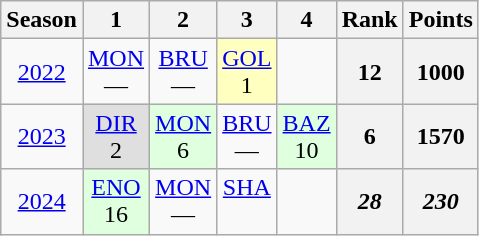<table class="wikitable" style="text-align:center;">
<tr>
<th>Season</th>
<th>1</th>
<th>2</th>
<th>3</th>
<th>4</th>
<th>Rank</th>
<th>Points</th>
</tr>
<tr>
<td><a href='#'>2022</a></td>
<td><a href='#'>MON</a><br>—</td>
<td><a href='#'>BRU</a><br>—</td>
<td bgcolor="#ffffbf"><a href='#'>GOL</a><br>1</td>
<td></td>
<th>12</th>
<th>1000</th>
</tr>
<tr>
<td><a href='#'>2023</a></td>
<td bgcolor="#dfdfdf"><a href='#'>DIR</a><br>2</td>
<td bgcolor="#dfffdf"><a href='#'>MON</a><br>6</td>
<td><a href='#'>BRU</a><br>—</td>
<td bgcolor="#dfffdf"><a href='#'>BAZ</a><br>10</td>
<th>6</th>
<th>1570</th>
</tr>
<tr>
<td><a href='#'>2024</a></td>
<td bgcolor="#dfffdf"><a href='#'>ENO</a><br>16</td>
<td><a href='#'>MON</a><br>—</td>
<td><a href='#'>SHA</a><br> </td>
<td></td>
<th><em>28</em></th>
<th><em>230</em></th>
</tr>
</table>
